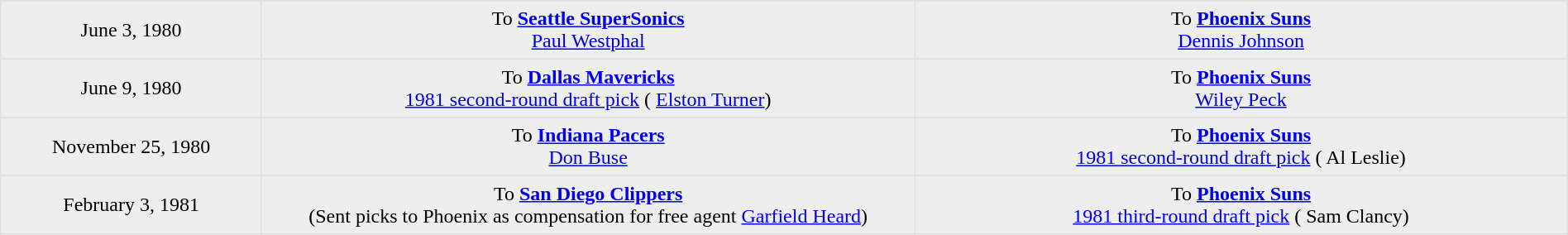<table border=1 style="border-collapse:collapse; text-align: center; width: 100%" bordercolor="#DFDFDF"  cellpadding="5">
<tr>
</tr>
<tr bgcolor="eeeeee">
<td style="width:12%">June 3, 1980</td>
<td style="width:30%" valign="top">To <strong><a href='#'>Seattle SuperSonics</a></strong><br> <a href='#'>Paul Westphal</a></td>
<td style="width:30%" valign="top">To <strong><a href='#'>Phoenix Suns</a></strong><br> <a href='#'>Dennis Johnson</a></td>
</tr>
<tr>
</tr>
<tr bgcolor="eeeeee">
<td style="width:12%">June 9, 1980</td>
<td style="width:30%" valign="top">To <strong><a href='#'>Dallas Mavericks</a></strong><br><a href='#'>1981 second-round draft pick</a> ( <a href='#'>Elston Turner</a>)</td>
<td style="width:30%" valign="top">To <strong><a href='#'>Phoenix Suns</a></strong><br> <a href='#'>Wiley Peck</a></td>
</tr>
<tr>
</tr>
<tr bgcolor="eeeeee">
<td style="width:12%">November 25, 1980</td>
<td style="width:30%" valign="top">To <strong><a href='#'>Indiana Pacers</a></strong><br> <a href='#'>Don Buse</a></td>
<td style="width:30%" valign="top">To <strong><a href='#'>Phoenix Suns</a></strong><br><a href='#'>1981 second-round draft pick</a> ( Al Leslie)</td>
</tr>
<tr>
</tr>
<tr bgcolor="eeeeee">
<td style="width:12%">February 3, 1981</td>
<td style="width:30%" valign="top">To <strong><a href='#'>San Diego Clippers</a></strong><br>(Sent picks to Phoenix as compensation for free agent <a href='#'>Garfield Heard</a>)</td>
<td style="width:30%" valign="top">To <strong><a href='#'>Phoenix Suns</a></strong><br><a href='#'>1981 third-round draft pick</a> ( Sam Clancy)</td>
</tr>
</table>
